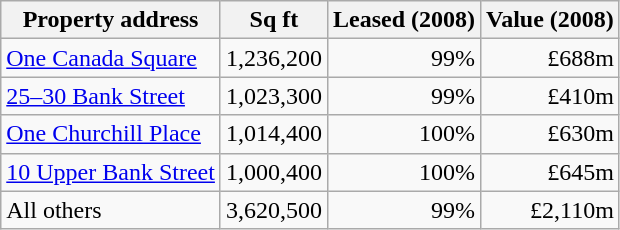<table class="wikitable" border="1">
<tr>
<th>Property address</th>
<th>Sq ft</th>
<th>Leased (2008)</th>
<th>Value (2008)</th>
</tr>
<tr>
<td><a href='#'>One Canada Square</a></td>
<td align="right">1,236,200</td>
<td align="right">99%</td>
<td align="right">£688m</td>
</tr>
<tr>
<td><a href='#'>25–30 Bank Street</a></td>
<td align="right">1,023,300</td>
<td align="right">99%</td>
<td align="right">£410m</td>
</tr>
<tr>
<td><a href='#'>One Churchill Place</a></td>
<td align="right">1,014,400</td>
<td align="right">100%</td>
<td align="right">£630m</td>
</tr>
<tr>
<td><a href='#'>10 Upper Bank Street</a></td>
<td align="right">1,000,400</td>
<td align="right">100%</td>
<td align="right">£645m</td>
</tr>
<tr valign="top">
<td>All others</td>
<td align="right">3,620,500</td>
<td align="right">99%</td>
<td align="right">£2,110m</td>
</tr>
</table>
